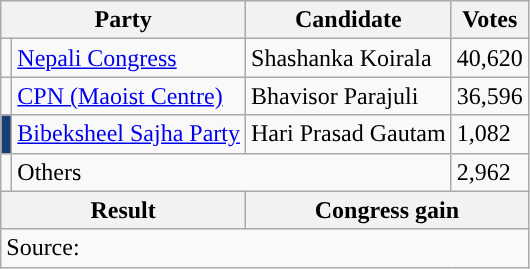<table class="wikitable">
<tr>
<th colspan="2">Party</th>
<th>Candidate</th>
<th>Votes</th>
</tr>
<tr>
<td style="background-color:"></td>
<td><a href='#'>Nepali Congress</a></td>
<td>Shashanka Koirala</td>
<td>40,620</td>
</tr>
<tr>
<td style="background-color:"></td>
<td><a href='#'>CPN (Maoist Centre)</a></td>
<td>Bhavisor Parajuli</td>
<td>36,596</td>
</tr>
<tr>
<td style="background-color:#183F73"></td>
<td><a href='#'>Bibeksheel Sajha Party</a></td>
<td>Hari Prasad Gautam</td>
<td>1,082</td>
</tr>
<tr>
<td></td>
<td colspan="2">Others</td>
<td>2,962</td>
</tr>
<tr>
<th colspan="2">Result</th>
<th colspan="2">Congress gain</th>
</tr>
<tr>
<td colspan="4">Source: </td>
</tr>
</table>
